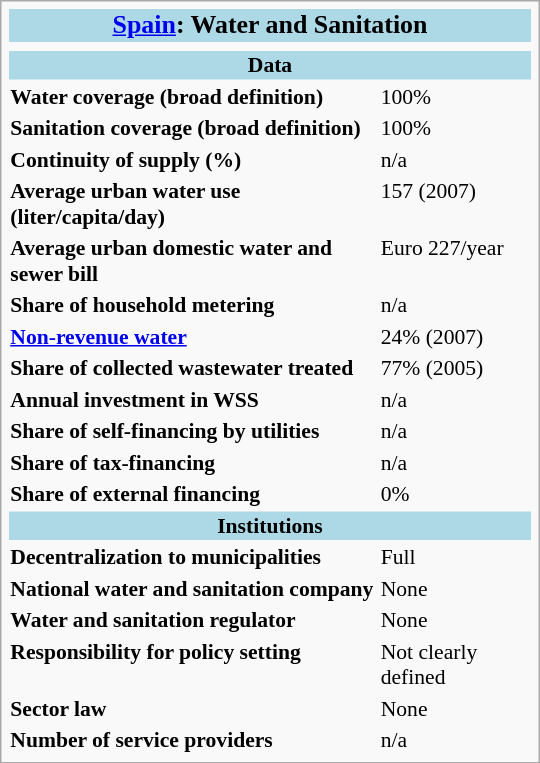<table style="width: 25em; font-size: 90%; text-align: left;" class="infobox">
<tr>
<th style="text-align:center; background:lightblue;" colspan="2"><big><a href='#'>Spain</a>: Water and Sanitation</big></th>
</tr>
<tr>
<td colspan="2" style="text-align:center"></td>
</tr>
<tr>
<th style="text-align:center; background:lightblue;" colspan="3">Data</th>
</tr>
<tr>
<th style="text-align:left; vertical-align:top;">Water coverage (broad definition)</th>
<td valign="top">100%</td>
</tr>
<tr>
<th style="text-align:left; vertical-align:top;">Sanitation coverage (broad definition)</th>
<td valign="top">100%</td>
</tr>
<tr>
<th style="text-align:left; vertical-align:top;">Continuity of supply (%)</th>
<td valign="top">n/a</td>
</tr>
<tr>
<th style="text-align:left; vertical-align:top;">Average urban water use (liter/capita/day)</th>
<td valign="top">157 (2007) </td>
</tr>
<tr>
<th style="text-align:left; vertical-align:top;">Average urban domestic water and sewer bill</th>
<td valign="top">Euro 227/year </td>
</tr>
<tr>
<th style="text-align:left; vertical-align:top;">Share of household metering</th>
<td valign="top">n/a</td>
</tr>
<tr>
<th style="text-align:left; vertical-align:top;"><a href='#'>Non-revenue water</a></th>
<td valign="top">24% (2007) </td>
</tr>
<tr>
<th style="text-align:left; vertical-align:top;">Share of collected wastewater treated</th>
<td valign="top">77% (2005)</td>
</tr>
<tr>
<th style="text-align:left; vertical-align:top;">Annual investment in WSS</th>
<td valign="top">n/a</td>
</tr>
<tr>
<th style="text-align:left; vertical-align:top;">Share of self-financing by utilities</th>
<td valign="top">n/a</td>
</tr>
<tr>
<th style="text-align:left; vertical-align:top;">Share of tax-financing</th>
<td valign="top">n/a</td>
</tr>
<tr>
<th style="text-align:left; vertical-align:top;">Share of external financing</th>
<td valign="top">0%</td>
</tr>
<tr>
<th style="text-align:center; background:lightblue;" colspan="3">Institutions</th>
</tr>
<tr>
<th style="text-align:left; vertical-align:top;">Decentralization to municipalities</th>
<td valign="top">Full</td>
</tr>
<tr>
<th style="text-align:left; vertical-align:top;">National water and sanitation company</th>
<td valign="top">None</td>
</tr>
<tr>
<th style="text-align:left; vertical-align:top;">Water and sanitation regulator</th>
<td valign="top">None</td>
</tr>
<tr>
<th style="text-align:left; vertical-align:top;">Responsibility for policy setting</th>
<td valign="top">Not clearly defined</td>
</tr>
<tr>
<th style="text-align:left; vertical-align:top;">Sector law</th>
<td valign="top">None</td>
</tr>
<tr>
<th style="text-align:left; vertical-align:top;">Number of service providers</th>
<td valign="top">n/a</td>
</tr>
</table>
